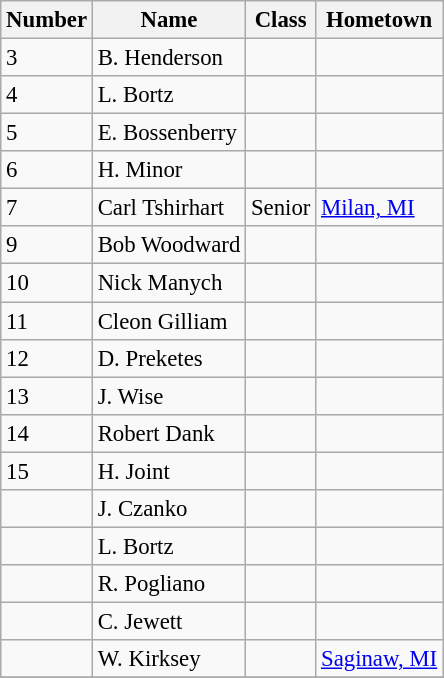<table class="wikitable" style="font-size: 95%;">
<tr>
<th>Number</th>
<th>Name</th>
<th>Class</th>
<th>Hometown</th>
</tr>
<tr>
<td>3</td>
<td>B. Henderson</td>
<td></td>
<td></td>
</tr>
<tr>
<td>4</td>
<td>L. Bortz</td>
<td></td>
<td></td>
</tr>
<tr>
<td>5</td>
<td>E. Bossenberry</td>
<td></td>
<td></td>
</tr>
<tr>
<td>6</td>
<td>H. Minor</td>
<td></td>
<td></td>
</tr>
<tr>
<td>7</td>
<td>Carl Tshirhart</td>
<td>Senior</td>
<td><a href='#'>Milan, MI</a></td>
</tr>
<tr>
<td>9</td>
<td>Bob Woodward</td>
<td></td>
<td></td>
</tr>
<tr>
<td>10</td>
<td>Nick Manych</td>
<td></td>
<td></td>
</tr>
<tr>
<td>11</td>
<td>Cleon Gilliam</td>
<td></td>
<td></td>
</tr>
<tr>
<td>12</td>
<td>D. Preketes</td>
<td></td>
<td></td>
</tr>
<tr>
<td>13</td>
<td>J. Wise</td>
<td></td>
<td></td>
</tr>
<tr>
<td>14</td>
<td>Robert Dank</td>
<td></td>
<td></td>
</tr>
<tr>
<td>15</td>
<td>H. Joint</td>
<td></td>
<td></td>
</tr>
<tr>
<td></td>
<td>J. Czanko</td>
<td></td>
<td></td>
</tr>
<tr>
<td></td>
<td>L. Bortz</td>
<td></td>
<td></td>
</tr>
<tr>
<td></td>
<td>R. Pogliano</td>
<td></td>
<td></td>
</tr>
<tr>
<td></td>
<td>C. Jewett</td>
<td></td>
<td></td>
</tr>
<tr>
<td></td>
<td>W. Kirksey</td>
<td></td>
<td><a href='#'>Saginaw, MI</a></td>
</tr>
<tr>
</tr>
</table>
